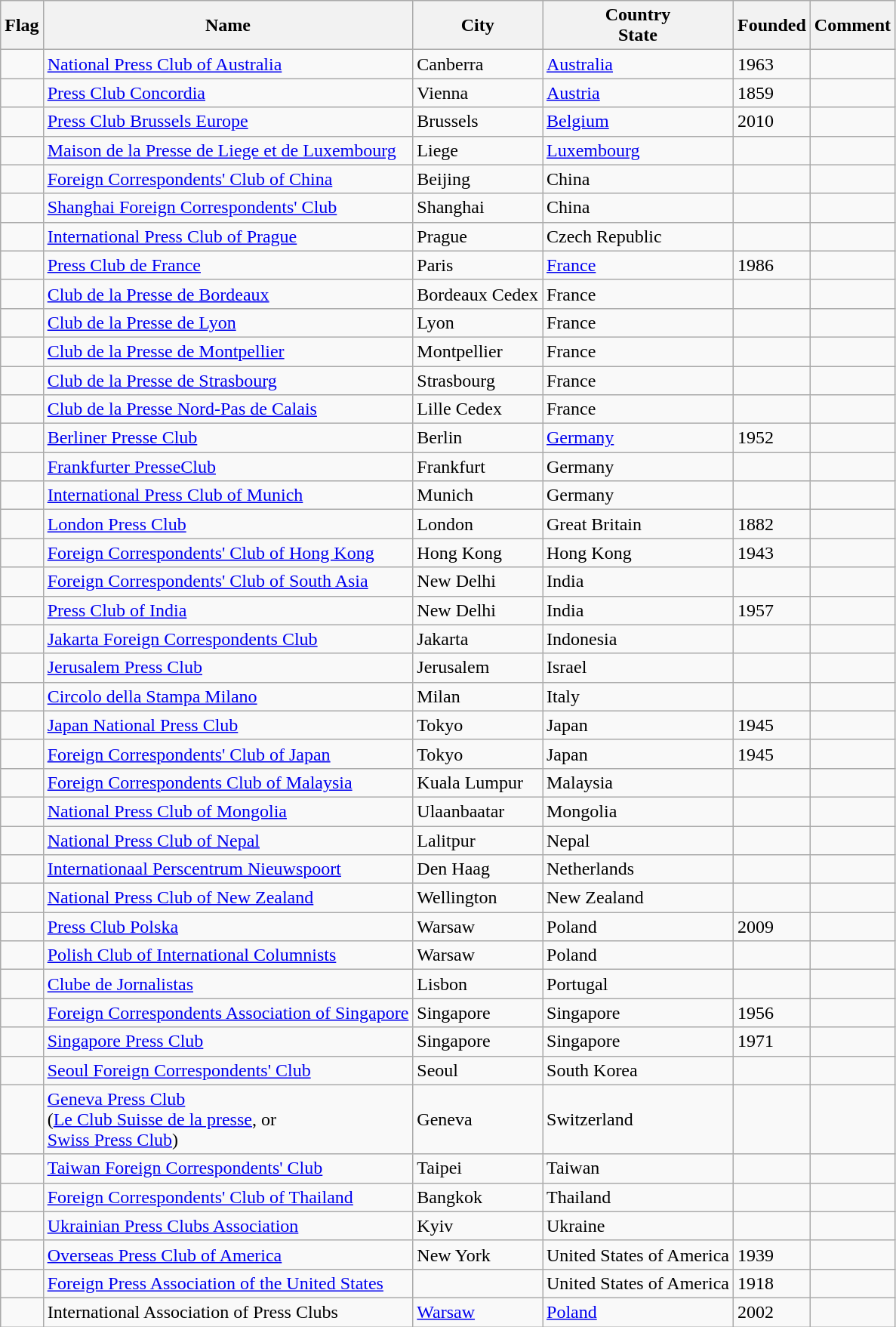<table class="wikitable sortable">
<tr>
<th>Flag</th>
<th>Name</th>
<th>City</th>
<th>Country <br> State</th>
<th>Founded</th>
<th>Comment</th>
</tr>
<tr>
<td></td>
<td><a href='#'>National Press Club of Australia</a></td>
<td>Canberra</td>
<td><a href='#'>Australia</a></td>
<td>1963</td>
<td></td>
</tr>
<tr>
<td></td>
<td><a href='#'>Press Club Concordia</a></td>
<td>Vienna</td>
<td><a href='#'>Austria</a></td>
<td>1859</td>
<td></td>
</tr>
<tr>
<td></td>
<td><a href='#'>Press Club Brussels Europe</a></td>
<td>Brussels</td>
<td><a href='#'>Belgium</a></td>
<td>2010</td>
<td></td>
</tr>
<tr>
<td></td>
<td><a href='#'>Maison de la Presse de Liege et de Luxembourg</a></td>
<td>Liege</td>
<td><a href='#'>Luxembourg</a></td>
<td></td>
<td></td>
</tr>
<tr>
<td></td>
<td><a href='#'>Foreign Correspondents' Club of China</a></td>
<td>Beijing</td>
<td>China</td>
<td></td>
<td></td>
</tr>
<tr>
<td></td>
<td><a href='#'>Shanghai Foreign Correspondents' Club</a></td>
<td>Shanghai</td>
<td>China</td>
<td></td>
<td></td>
</tr>
<tr>
<td></td>
<td><a href='#'>International Press Club of Prague</a></td>
<td>Prague</td>
<td>Czech Republic</td>
<td></td>
<td></td>
</tr>
<tr>
<td></td>
<td><a href='#'>Press Club de France</a></td>
<td>Paris</td>
<td><a href='#'>France</a></td>
<td>1986</td>
<td></td>
</tr>
<tr>
<td></td>
<td><a href='#'>Club de la Presse de Bordeaux</a></td>
<td>Bordeaux Cedex</td>
<td>France</td>
<td></td>
<td></td>
</tr>
<tr>
<td></td>
<td><a href='#'>Club de la Presse de Lyon</a></td>
<td>Lyon</td>
<td>France</td>
<td></td>
<td></td>
</tr>
<tr>
<td></td>
<td><a href='#'>Club de la Presse de Montpellier</a></td>
<td>Montpellier</td>
<td>France</td>
<td></td>
<td></td>
</tr>
<tr>
<td></td>
<td><a href='#'>Club de la Presse de Strasbourg</a></td>
<td>Strasbourg</td>
<td>France</td>
<td></td>
<td></td>
</tr>
<tr>
<td></td>
<td><a href='#'>Club de la Presse Nord-Pas de Calais</a></td>
<td>Lille Cedex</td>
<td>France</td>
<td></td>
<td></td>
</tr>
<tr>
<td></td>
<td><a href='#'>Berliner Presse Club</a></td>
<td>Berlin</td>
<td><a href='#'>Germany</a></td>
<td>1952</td>
<td></td>
</tr>
<tr>
<td></td>
<td><a href='#'>Frankfurter PresseClub</a></td>
<td>Frankfurt</td>
<td>Germany</td>
<td></td>
<td></td>
</tr>
<tr>
<td></td>
<td><a href='#'>International Press Club of Munich</a></td>
<td>Munich</td>
<td>Germany</td>
<td></td>
<td></td>
</tr>
<tr>
<td></td>
<td><a href='#'>London Press Club</a></td>
<td>London</td>
<td>Great Britain</td>
<td>1882</td>
<td></td>
</tr>
<tr>
<td></td>
<td><a href='#'>Foreign Correspondents' Club of Hong Kong</a></td>
<td>Hong Kong</td>
<td>Hong Kong</td>
<td>1943</td>
<td></td>
</tr>
<tr>
<td></td>
<td><a href='#'>Foreign Correspondents' Club of South Asia</a></td>
<td>New Delhi</td>
<td>India</td>
<td></td>
<td></td>
</tr>
<tr>
<td></td>
<td><a href='#'>Press Club of India</a></td>
<td>New Delhi</td>
<td>India</td>
<td>1957</td>
<td></td>
</tr>
<tr>
<td></td>
<td><a href='#'>Jakarta Foreign Correspondents Club</a></td>
<td>Jakarta</td>
<td>Indonesia</td>
<td></td>
<td></td>
</tr>
<tr>
<td></td>
<td><a href='#'>Jerusalem Press Club</a></td>
<td>Jerusalem</td>
<td>Israel</td>
<td></td>
<td></td>
</tr>
<tr>
<td></td>
<td><a href='#'>Circolo della Stampa Milano</a></td>
<td>Milan</td>
<td>Italy</td>
<td></td>
<td></td>
</tr>
<tr>
<td></td>
<td><a href='#'>Japan National Press Club</a></td>
<td>Tokyo</td>
<td>Japan</td>
<td>1945</td>
<td></td>
</tr>
<tr>
<td></td>
<td><a href='#'>Foreign Correspondents' Club of Japan</a></td>
<td>Tokyo</td>
<td>Japan</td>
<td>1945</td>
<td></td>
</tr>
<tr>
<td></td>
<td><a href='#'>Foreign Correspondents Club of Malaysia</a></td>
<td>Kuala Lumpur</td>
<td>Malaysia</td>
<td></td>
<td></td>
</tr>
<tr>
<td></td>
<td><a href='#'>National Press Club of Mongolia</a></td>
<td>Ulaanbaatar</td>
<td>Mongolia</td>
<td></td>
<td></td>
</tr>
<tr>
<td></td>
<td><a href='#'>National Press Club of Nepal</a></td>
<td>Lalitpur</td>
<td>Nepal</td>
<td></td>
<td></td>
</tr>
<tr>
<td></td>
<td><a href='#'>Internationaal Perscentrum Nieuwspoort</a></td>
<td>Den Haag</td>
<td>Netherlands</td>
<td></td>
<td></td>
</tr>
<tr>
<td></td>
<td><a href='#'>National Press Club of New Zealand</a></td>
<td>Wellington</td>
<td>New Zealand</td>
<td></td>
<td></td>
</tr>
<tr>
<td></td>
<td><a href='#'>Press Club Polska</a></td>
<td>Warsaw</td>
<td>Poland</td>
<td>2009</td>
<td></td>
</tr>
<tr>
<td></td>
<td><a href='#'>Polish Club of International Columnists</a></td>
<td>Warsaw</td>
<td>Poland</td>
<td></td>
<td></td>
</tr>
<tr>
<td></td>
<td><a href='#'>Clube de Jornalistas</a></td>
<td>Lisbon</td>
<td>Portugal</td>
<td></td>
<td></td>
</tr>
<tr>
<td></td>
<td><a href='#'>Foreign Correspondents Association of Singapore</a></td>
<td>Singapore</td>
<td>Singapore</td>
<td>1956</td>
<td></td>
</tr>
<tr>
<td></td>
<td><a href='#'>Singapore Press Club</a></td>
<td>Singapore</td>
<td>Singapore</td>
<td>1971</td>
<td></td>
</tr>
<tr>
<td></td>
<td><a href='#'>Seoul Foreign Correspondents' Club</a></td>
<td>Seoul</td>
<td>South Korea</td>
<td></td>
<td></td>
</tr>
<tr>
<td></td>
<td><a href='#'>Geneva Press Club</a> <br> (<a href='#'>Le Club Suisse de la presse</a>, or <br>  <a href='#'>Swiss Press Club</a>)</td>
<td>Geneva</td>
<td>Switzerland</td>
<td></td>
</tr>
<tr>
<td></td>
<td><a href='#'>Taiwan Foreign Correspondents' Club</a></td>
<td>Taipei</td>
<td>Taiwan</td>
<td></td>
<td></td>
</tr>
<tr>
<td></td>
<td><a href='#'>Foreign Correspondents' Club of Thailand</a></td>
<td>Bangkok</td>
<td>Thailand</td>
<td></td>
<td></td>
</tr>
<tr>
<td></td>
<td><a href='#'>Ukrainian Press Clubs Association</a></td>
<td>Kyiv</td>
<td>Ukraine</td>
<td></td>
<td></td>
</tr>
<tr>
<td></td>
<td><a href='#'>Overseas Press Club of America</a></td>
<td>New York</td>
<td>United States of America</td>
<td>1939</td>
<td></td>
</tr>
<tr>
<td></td>
<td><a href='#'>Foreign Press Association of the United States</a></td>
<td></td>
<td>United States of America</td>
<td>1918</td>
<td></td>
</tr>
<tr>
<td></td>
<td>International Association of Press Clubs</td>
<td><a href='#'>Warsaw</a></td>
<td><a href='#'>Poland</a></td>
<td>2002</td>
<td></td>
</tr>
</table>
